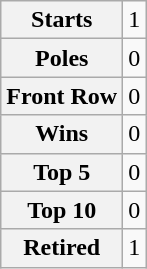<table class="wikitable" style="text-align:center">
<tr>
<th>Starts</th>
<td>1</td>
</tr>
<tr>
<th>Poles</th>
<td>0</td>
</tr>
<tr>
<th>Front Row</th>
<td>0</td>
</tr>
<tr>
<th>Wins</th>
<td>0</td>
</tr>
<tr>
<th>Top 5</th>
<td>0</td>
</tr>
<tr>
<th>Top 10</th>
<td>0</td>
</tr>
<tr>
<th>Retired</th>
<td>1</td>
</tr>
</table>
